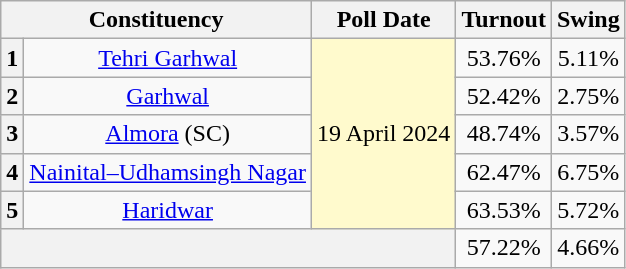<table class="wikitable sortable" style="text-align:center;">
<tr>
<th colspan="2">Constituency</th>
<th>Poll Date</th>
<th>Turnout</th>
<th>Swing</th>
</tr>
<tr>
<th>1</th>
<td><a href='#'>Tehri Garhwal</a></td>
<td rowspan="5" bgcolor="#FFFACD">19 April 2024</td>
<td>53.76%</td>
<td> 5.11%</td>
</tr>
<tr>
<th>2</th>
<td><a href='#'>Garhwal</a></td>
<td>52.42%</td>
<td> 2.75%</td>
</tr>
<tr>
<th>3</th>
<td><a href='#'>Almora</a> (SC)</td>
<td>48.74%</td>
<td> 3.57%</td>
</tr>
<tr>
<th>4</th>
<td><a href='#'>Nainital–Udhamsingh Nagar</a></td>
<td>62.47%</td>
<td> 6.75%</td>
</tr>
<tr>
<th>5</th>
<td><a href='#'>Haridwar</a></td>
<td>63.53%</td>
<td> 5.72%</td>
</tr>
<tr>
<th colspan="3"></th>
<td>57.22%</td>
<td> 4.66%</td>
</tr>
</table>
